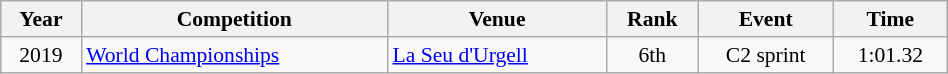<table class="wikitable" width=50% style="font-size:90%; text-align:center;">
<tr>
<th>Year</th>
<th>Competition</th>
<th>Venue</th>
<th>Rank</th>
<th>Event</th>
<th>Time</th>
</tr>
<tr>
<td rowspan=2>2019</td>
<td rowspan=2 align=left><a href='#'>World Championships</a></td>
<td rowspan=2 align=left> <a href='#'>La Seu d'Urgell</a></td>
<td>6th</td>
<td>C2 sprint</td>
<td>1:01.32</td>
</tr>
</table>
